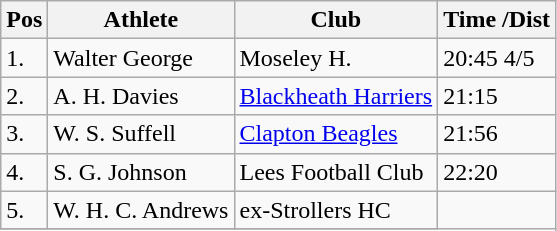<table class="wikitable">
<tr>
<th>Pos</th>
<th>Athlete</th>
<th>Club</th>
<th>Time /Dist</th>
</tr>
<tr>
<td>1.</td>
<td>Walter George</td>
<td>Moseley H.</td>
<td>20:45 4/5</td>
</tr>
<tr>
<td>2.</td>
<td>A. H. Davies</td>
<td><a href='#'>Blackheath Harriers</a></td>
<td>21:15</td>
</tr>
<tr>
<td>3.</td>
<td>W. S. Suffell</td>
<td><a href='#'>Clapton Beagles</a></td>
<td>21:56</td>
</tr>
<tr>
<td>4.</td>
<td>S. G. Johnson</td>
<td>Lees Football Club</td>
<td>22:20</td>
</tr>
<tr>
<td>5.</td>
<td>W. H. C. Andrews</td>
<td>ex-Strollers HC</td>
</tr>
<tr>
</tr>
</table>
